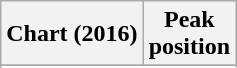<table class="wikitable sortable plainrowheaders">
<tr>
<th>Chart (2016)</th>
<th>Peak<br>position</th>
</tr>
<tr>
</tr>
<tr>
</tr>
<tr>
</tr>
</table>
